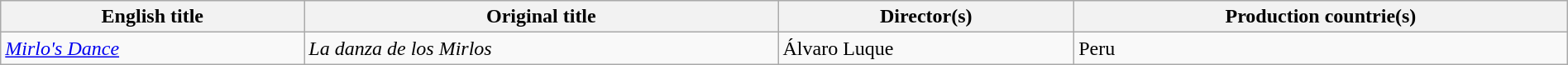<table class="sortable wikitable" style="width:100%; margin-bottom:4px" cellpadding="5">
<tr>
<th scope="col">English title</th>
<th scope="col">Original title</th>
<th scope="col">Director(s)</th>
<th scope="col">Production countrie(s)</th>
</tr>
<tr>
<td><em><a href='#'>Mirlo's Dance</a></em></td>
<td><em>La danza de los Mirlos</em></td>
<td>Álvaro Luque</td>
<td>Peru</td>
</tr>
</table>
